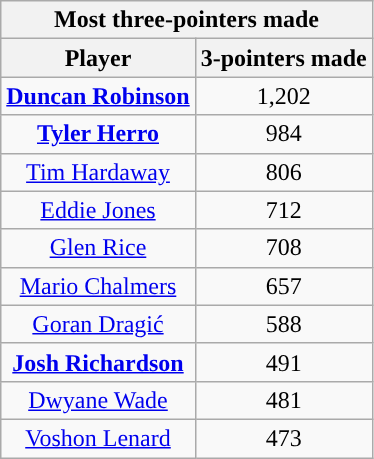<table class="wikitable sortable" style="text-align:center;">
<tr>
<th colspan="2">Most three-pointers made</th>
</tr>
<tr>
<th>Player</th>
<th>3-pointers made</th>
</tr>
<tr>
<td><strong><a href='#'>Duncan Robinson</a></strong></td>
<td>1,202</td>
</tr>
<tr>
<td><strong><a href='#'>Tyler Herro</a></strong></td>
<td>984</td>
</tr>
<tr>
<td><a href='#'>Tim Hardaway</a></td>
<td>806</td>
</tr>
<tr>
<td><a href='#'>Eddie Jones</a></td>
<td>712</td>
</tr>
<tr>
<td><a href='#'>Glen Rice</a></td>
<td>708</td>
</tr>
<tr>
<td><a href='#'>Mario Chalmers</a></td>
<td>657</td>
</tr>
<tr>
<td><a href='#'>Goran Dragić</a></td>
<td>588</td>
</tr>
<tr>
<td><strong><a href='#'>Josh Richardson</a></strong></td>
<td>491</td>
</tr>
<tr>
<td><a href='#'>Dwyane Wade</a></td>
<td>481</td>
</tr>
<tr>
<td><a href='#'>Voshon Lenard</a></td>
<td>473</td>
</tr>
</table>
